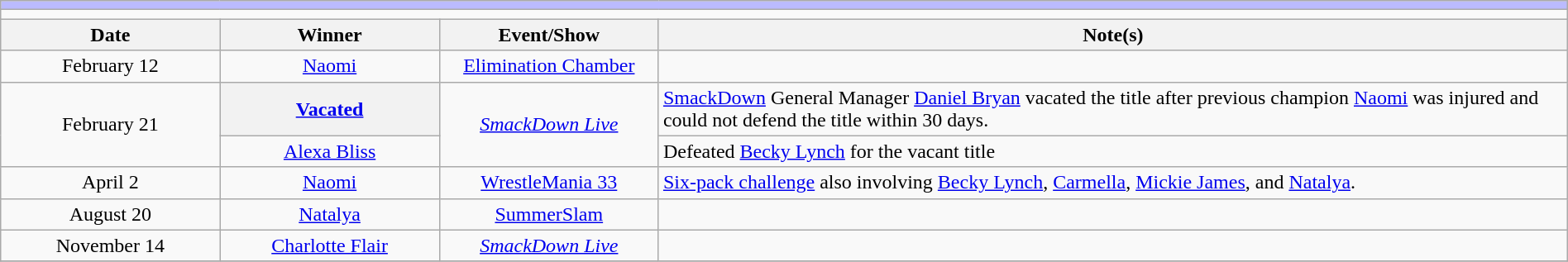<table class="wikitable" style="text-align:center; width:100%;">
<tr style="background:#BBF;">
<td colspan="5"></td>
</tr>
<tr>
<td colspan="5"><strong></strong></td>
</tr>
<tr>
<th width=14%>Date</th>
<th width=14%>Winner</th>
<th width=14%>Event/Show</th>
<th width=58%>Note(s)</th>
</tr>
<tr>
<td>February 12</td>
<td><a href='#'>Naomi</a></td>
<td><a href='#'>Elimination Chamber</a></td>
<td align=left></td>
</tr>
<tr>
<td rowspan=2>February 21</td>
<th><a href='#'>Vacated</a></th>
<td rowspan=2><em><a href='#'>SmackDown Live</a></em></td>
<td align=left><a href='#'>SmackDown</a> General Manager <a href='#'>Daniel Bryan</a> vacated the title after previous champion <a href='#'>Naomi</a> was injured and could not defend the title within 30 days.</td>
</tr>
<tr>
<td><a href='#'>Alexa Bliss</a></td>
<td align=left>Defeated <a href='#'>Becky Lynch</a> for the vacant title</td>
</tr>
<tr>
<td>April 2</td>
<td><a href='#'>Naomi</a></td>
<td><a href='#'>WrestleMania 33</a></td>
<td align=left><a href='#'>Six-pack challenge</a> also involving <a href='#'>Becky Lynch</a>, <a href='#'>Carmella</a>, <a href='#'>Mickie James</a>, and <a href='#'>Natalya</a>.</td>
</tr>
<tr>
<td>August 20</td>
<td><a href='#'>Natalya</a></td>
<td><a href='#'>SummerSlam</a></td>
<td align=left></td>
</tr>
<tr>
<td>November 14</td>
<td><a href='#'>Charlotte Flair</a></td>
<td><em><a href='#'>SmackDown Live</a></em></td>
<td align=left></td>
</tr>
<tr>
</tr>
</table>
